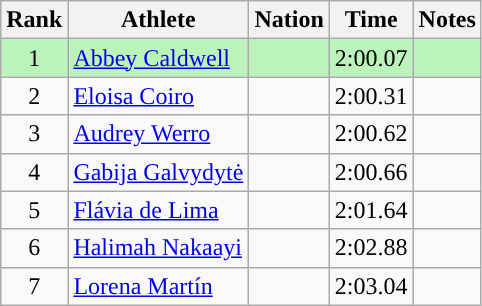<table class="wikitable sortable" style="text-align:center;">
<tr>
<th>Rank</th>
<th>Athlete</th>
<th>Nation</th>
<th>Time</th>
<th>Notes</th>
</tr>
<tr bgcolor=bbf3bb>
<td>1</td>
<td align=left><a href='#'>Abbey Caldwell</a></td>
<td align=left></td>
<td>2:00.07</td>
<td></td>
</tr>
<tr>
<td>2</td>
<td align=left><a href='#'>Eloisa Coiro</a></td>
<td align=left></td>
<td>2:00.31</td>
<td></td>
</tr>
<tr>
<td>3</td>
<td align=left><a href='#'>Audrey Werro</a></td>
<td align=left></td>
<td>2:00.62</td>
<td></td>
</tr>
<tr>
<td>4</td>
<td align=left><a href='#'>Gabija Galvydytė</a></td>
<td align=left></td>
<td>2:00.66</td>
<td></td>
</tr>
<tr>
<td>5</td>
<td align=left><a href='#'>Flávia de Lima</a></td>
<td align=left></td>
<td>2:01.64</td>
<td></td>
</tr>
<tr>
<td>6</td>
<td align=left><a href='#'>Halimah Nakaayi</a></td>
<td align=left></td>
<td>2:02.88</td>
<td></td>
</tr>
<tr>
<td>7</td>
<td align=left><a href='#'>Lorena Martín</a></td>
<td align=left></td>
<td>2:03.04</td>
<td></td>
</tr>
</table>
